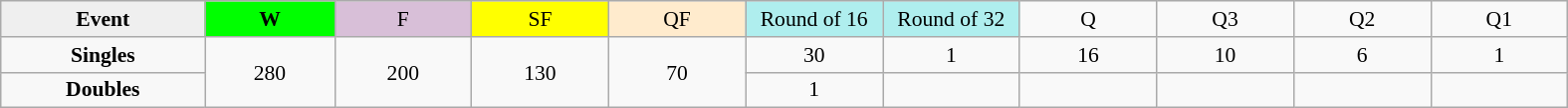<table class="wikitable" style="font-size:90%; text-align:center;">
<tr>
<td style="width:130px; background:#efefef;"><strong>Event</strong></td>
<td style="width:80px; background:lime;"><strong>W</strong></td>
<td style="width:85px; background:thistle;">F</td>
<td style="width:85px; background:#ffff00;">SF</td>
<td style="width:85px; background:#ffebcd;">QF</td>
<td style="width:85px; background:#afeeee;">Round of 16</td>
<td style="width:85px; background:#afeeee;">Round of 32</td>
<td style="width:85px;">Q</td>
<td style="width:85px;">Q3</td>
<td style="width:85px;">Q2</td>
<td style="width:85px;">Q1</td>
</tr>
<tr>
<th style="background:#f8f8f8;">Singles</th>
<td rowspan=2>280</td>
<td rowspan=2>200</td>
<td rowspan=2>130</td>
<td rowspan=2>70</td>
<td>30</td>
<td>1</td>
<td>16</td>
<td>10</td>
<td>6</td>
<td>1</td>
</tr>
<tr>
<th style="background:#f8f8f8;">Doubles</th>
<td>1</td>
<td></td>
<td></td>
<td></td>
<td></td>
<td></td>
</tr>
</table>
